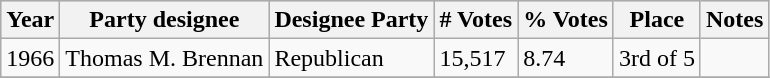<table class=wikitable>
<tr bgcolor=lightgrey>
<th>Year</th>
<th>Party designee</th>
<th>Designee Party</th>
<th># Votes</th>
<th>% Votes</th>
<th>Place</th>
<th>Notes</th>
</tr>
<tr>
<td>1966</td>
<td>Thomas M. Brennan</td>
<td>Republican</td>
<td>15,517</td>
<td>8.74</td>
<td>3rd of 5</td>
<td></td>
</tr>
<tr>
</tr>
</table>
